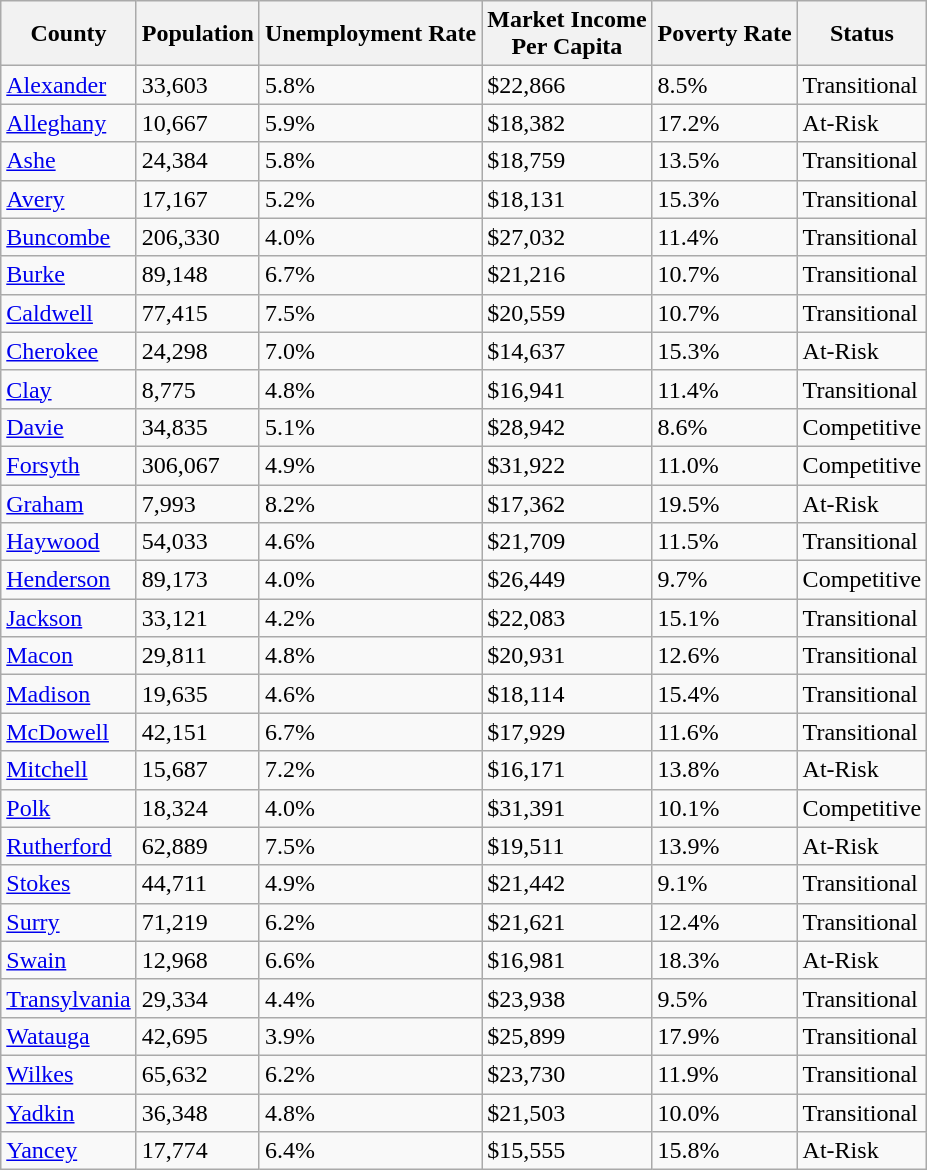<table class="wikitable sortable">
<tr>
<th>County</th>
<th>Population</th>
<th>Unemployment Rate</th>
<th>Market Income<br> Per Capita</th>
<th>Poverty Rate</th>
<th>Status</th>
</tr>
<tr>
<td><a href='#'>Alexander</a></td>
<td>33,603</td>
<td>5.8%</td>
<td>$22,866</td>
<td>8.5%</td>
<td>Transitional</td>
</tr>
<tr>
<td><a href='#'>Alleghany</a></td>
<td>10,667</td>
<td>5.9%</td>
<td>$18,382</td>
<td>17.2%</td>
<td>At-Risk</td>
</tr>
<tr>
<td><a href='#'>Ashe</a></td>
<td>24,384</td>
<td>5.8%</td>
<td>$18,759</td>
<td>13.5%</td>
<td>Transitional</td>
</tr>
<tr>
<td><a href='#'>Avery</a></td>
<td>17,167</td>
<td>5.2%</td>
<td>$18,131</td>
<td>15.3%</td>
<td>Transitional</td>
</tr>
<tr>
<td><a href='#'>Buncombe</a></td>
<td>206,330</td>
<td>4.0%</td>
<td>$27,032</td>
<td>11.4%</td>
<td>Transitional</td>
</tr>
<tr>
<td><a href='#'>Burke</a></td>
<td>89,148</td>
<td>6.7%</td>
<td>$21,216</td>
<td>10.7%</td>
<td>Transitional</td>
</tr>
<tr>
<td><a href='#'>Caldwell</a></td>
<td>77,415</td>
<td>7.5%</td>
<td>$20,559</td>
<td>10.7%</td>
<td>Transitional</td>
</tr>
<tr>
<td><a href='#'>Cherokee</a></td>
<td>24,298</td>
<td>7.0%</td>
<td>$14,637</td>
<td>15.3%</td>
<td>At-Risk</td>
</tr>
<tr>
<td><a href='#'>Clay</a></td>
<td>8,775</td>
<td>4.8%</td>
<td>$16,941</td>
<td>11.4%</td>
<td>Transitional</td>
</tr>
<tr>
<td><a href='#'>Davie</a></td>
<td>34,835</td>
<td>5.1%</td>
<td>$28,942</td>
<td>8.6%</td>
<td>Competitive</td>
</tr>
<tr>
<td><a href='#'>Forsyth</a></td>
<td>306,067</td>
<td>4.9%</td>
<td>$31,922</td>
<td>11.0%</td>
<td>Competitive</td>
</tr>
<tr>
<td><a href='#'>Graham</a></td>
<td>7,993</td>
<td>8.2%</td>
<td>$17,362</td>
<td>19.5%</td>
<td>At-Risk</td>
</tr>
<tr>
<td><a href='#'>Haywood</a></td>
<td>54,033</td>
<td>4.6%</td>
<td>$21,709</td>
<td>11.5%</td>
<td>Transitional</td>
</tr>
<tr>
<td><a href='#'>Henderson</a></td>
<td>89,173</td>
<td>4.0%</td>
<td>$26,449</td>
<td>9.7%</td>
<td>Competitive</td>
</tr>
<tr>
<td><a href='#'>Jackson</a></td>
<td>33,121</td>
<td>4.2%</td>
<td>$22,083</td>
<td>15.1%</td>
<td>Transitional</td>
</tr>
<tr>
<td><a href='#'>Macon</a></td>
<td>29,811</td>
<td>4.8%</td>
<td>$20,931</td>
<td>12.6%</td>
<td>Transitional</td>
</tr>
<tr>
<td><a href='#'>Madison</a></td>
<td>19,635</td>
<td>4.6%</td>
<td>$18,114</td>
<td>15.4%</td>
<td>Transitional</td>
</tr>
<tr>
<td><a href='#'>McDowell</a></td>
<td>42,151</td>
<td>6.7%</td>
<td>$17,929</td>
<td>11.6%</td>
<td>Transitional</td>
</tr>
<tr>
<td><a href='#'>Mitchell</a></td>
<td>15,687</td>
<td>7.2%</td>
<td>$16,171</td>
<td>13.8%</td>
<td>At-Risk</td>
</tr>
<tr>
<td><a href='#'>Polk</a></td>
<td>18,324</td>
<td>4.0%</td>
<td>$31,391</td>
<td>10.1%</td>
<td>Competitive</td>
</tr>
<tr>
<td><a href='#'>Rutherford</a></td>
<td>62,889</td>
<td>7.5%</td>
<td>$19,511</td>
<td>13.9%</td>
<td>At-Risk</td>
</tr>
<tr>
<td><a href='#'>Stokes</a></td>
<td>44,711</td>
<td>4.9%</td>
<td>$21,442</td>
<td>9.1%</td>
<td>Transitional</td>
</tr>
<tr>
<td><a href='#'>Surry</a></td>
<td>71,219</td>
<td>6.2%</td>
<td>$21,621</td>
<td>12.4%</td>
<td>Transitional</td>
</tr>
<tr>
<td><a href='#'>Swain</a></td>
<td>12,968</td>
<td>6.6%</td>
<td>$16,981</td>
<td>18.3%</td>
<td>At-Risk</td>
</tr>
<tr>
<td><a href='#'>Transylvania</a></td>
<td>29,334</td>
<td>4.4%</td>
<td>$23,938</td>
<td>9.5%</td>
<td>Transitional</td>
</tr>
<tr>
<td><a href='#'>Watauga</a></td>
<td>42,695</td>
<td>3.9%</td>
<td>$25,899</td>
<td>17.9%</td>
<td>Transitional</td>
</tr>
<tr>
<td><a href='#'>Wilkes</a></td>
<td>65,632</td>
<td>6.2%</td>
<td>$23,730</td>
<td>11.9%</td>
<td>Transitional</td>
</tr>
<tr>
<td><a href='#'>Yadkin</a></td>
<td>36,348</td>
<td>4.8%</td>
<td>$21,503</td>
<td>10.0%</td>
<td>Transitional</td>
</tr>
<tr>
<td><a href='#'>Yancey</a></td>
<td>17,774</td>
<td>6.4%</td>
<td>$15,555</td>
<td>15.8%</td>
<td>At-Risk</td>
</tr>
</table>
